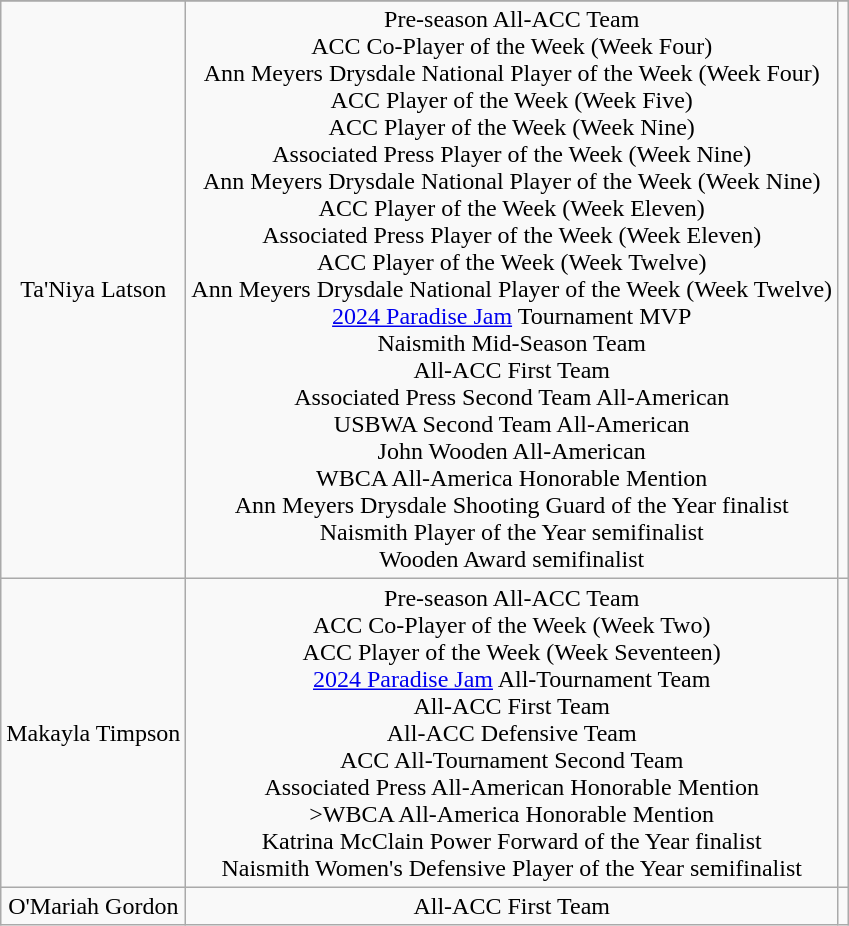<table class="wikitable sortable" style="text-align: center">
<tr align=center>
</tr>
<tr>
<td>Ta'Niya Latson</td>
<td>Pre-season All-ACC Team<br>ACC Co-Player of the Week (Week Four)<br>Ann Meyers Drysdale National Player of the Week (Week Four)<br>ACC Player of the Week (Week Five)<br>ACC Player of the Week (Week Nine)<br>Associated Press Player of the Week (Week Nine)<br>Ann Meyers Drysdale National Player of the Week (Week Nine)<br>ACC Player of the Week (Week Eleven)<br>Associated Press Player of the Week (Week Eleven)<br>ACC Player of the Week (Week Twelve)<br>Ann Meyers Drysdale National Player of the Week (Week Twelve)<br><a href='#'>2024 Paradise Jam</a> Tournament MVP<br>Naismith Mid-Season Team<br>All-ACC First Team<br>Associated Press Second Team All-American<br>USBWA Second Team All-American<br>John Wooden All-American<br>WBCA All-America Honorable Mention<br>Ann Meyers Drysdale Shooting Guard of the Year finalist<br>Naismith Player of the Year semifinalist<br>Wooden Award semifinalist</td>
<td></td>
</tr>
<tr>
<td>Makayla Timpson</td>
<td>Pre-season All-ACC Team<br>ACC Co-Player of the Week (Week Two)<br>ACC Player of the Week (Week Seventeen)<br><a href='#'>2024 Paradise Jam</a> All-Tournament Team<br>All-ACC First Team<br>All-ACC Defensive Team<br>ACC All-Tournament Second Team<br>Associated Press All-American Honorable Mention<br>>WBCA All-America Honorable Mention<br>Katrina McClain Power Forward of the Year finalist<br>Naismith Women's Defensive Player of the Year semifinalist</td>
<td><br></td>
</tr>
<tr>
<td>O'Mariah Gordon</td>
<td>All-ACC First Team</td>
<td></td>
</tr>
</table>
